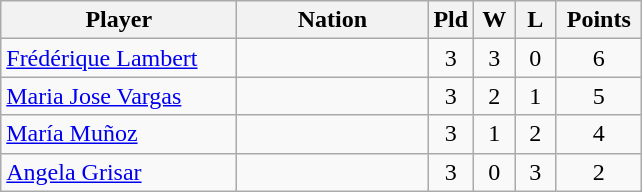<table class="wikitable" style="text-align:center">
<tr>
<th width="150">Player</th>
<th width="120">Nation</th>
<th width="20">Pld</th>
<th width="20">W</th>
<th width="20">L</th>
<th width="50">Points</th>
</tr>
<tr>
<td align="left"><a href='#'>Frédérique Lambert</a></td>
<td align="left"></td>
<td>3</td>
<td>3</td>
<td>0</td>
<td>6</td>
</tr>
<tr>
<td align="left"><a href='#'>Maria Jose Vargas</a></td>
<td align="left"></td>
<td>3</td>
<td>2</td>
<td>1</td>
<td>5</td>
</tr>
<tr>
<td align="left"><a href='#'>María Muñoz</a></td>
<td align="left"></td>
<td>3</td>
<td>1</td>
<td>2</td>
<td>4</td>
</tr>
<tr>
<td align="left"><a href='#'>Angela Grisar</a></td>
<td align="left"></td>
<td>3</td>
<td>0</td>
<td>3</td>
<td>2</td>
</tr>
</table>
